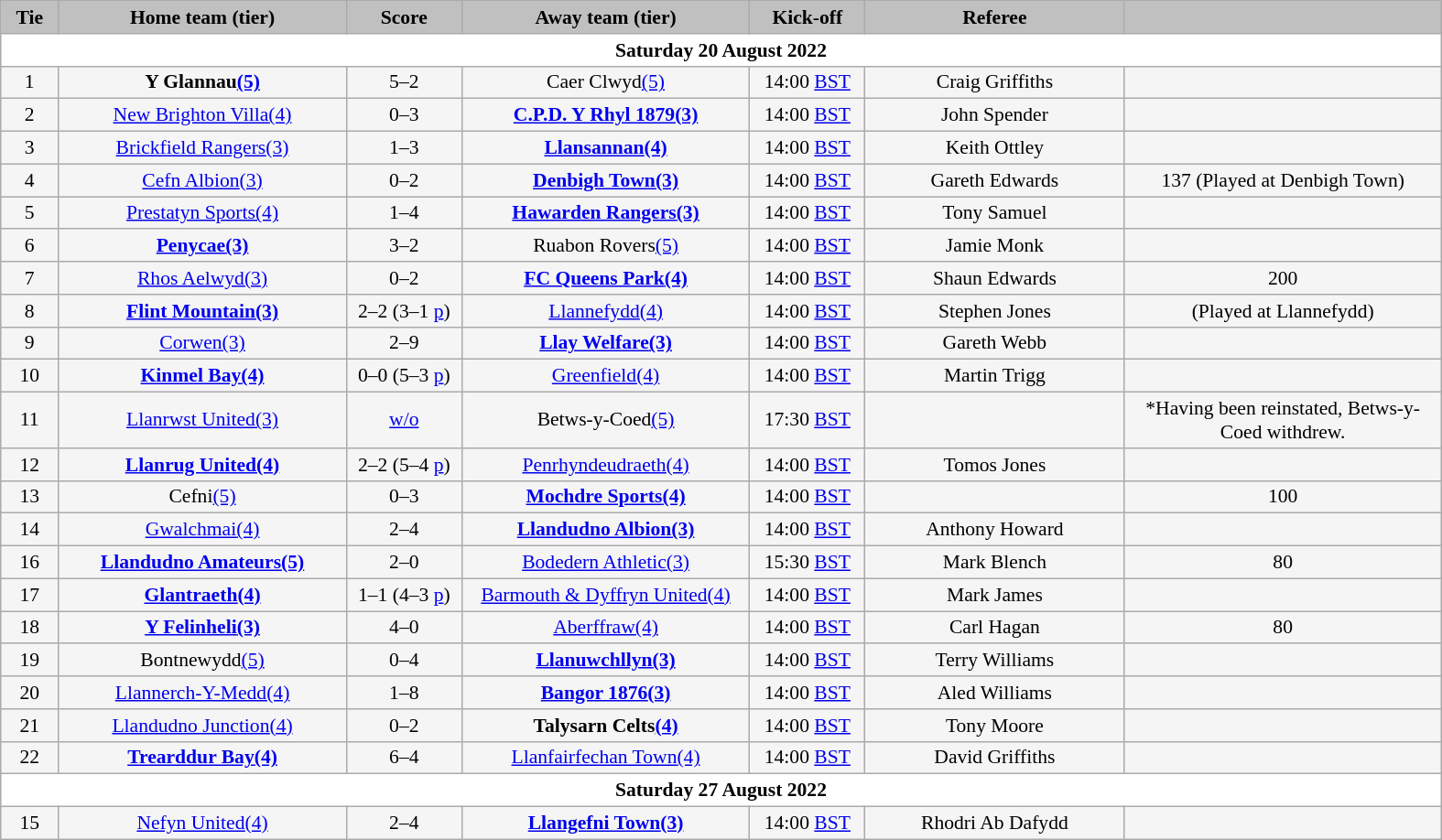<table class="wikitable" style="width: 1050px; background:WhiteSmoke; text-align:center; font-size:90%">
<tr>
<td scope=col style="width:  4.00%; background:silver;"><strong>Tie</strong></td>
<td scope=col style="width: 20.00%; background:silver;"><strong>Home team (tier)</strong></td>
<td scope=col style="width: 8.00%; background:silver;"><strong>Score</strong></td>
<td scope=col style="width: 20.00%; background:silver;"><strong>Away team (tier)</strong></td>
<td scope=col style="width: 8.00%; background:silver;"><strong>Kick-off</strong></td>
<td scope=col style="width: 18.00%; background:silver;"><strong>Referee</strong></td>
<td scope=col style="width:  22.00%; background:silver;"><strong></strong></td>
</tr>
<tr>
<td colspan=7 style= background:White><strong>Saturday 20 August 2022</strong></td>
</tr>
<tr>
<td>1</td>
<td><strong>Y Glannau<a href='#'>(5)</a></strong></td>
<td>5–2</td>
<td>Caer Clwyd<a href='#'>(5)</a></td>
<td>14:00 <a href='#'>BST</a></td>
<td>Craig Griffiths</td>
<td></td>
</tr>
<tr>
<td>2</td>
<td><a href='#'>New Brighton Villa</a><a href='#'>(4)</a></td>
<td>0–3</td>
<td><strong><a href='#'>C.P.D. Y Rhyl 1879</a><a href='#'>(3)</a></strong></td>
<td>14:00 <a href='#'>BST</a></td>
<td>John Spender</td>
<td></td>
</tr>
<tr>
<td>3</td>
<td><a href='#'>Brickfield Rangers</a><a href='#'>(3)</a></td>
<td>1–3</td>
<td><strong><a href='#'>Llansannan</a><a href='#'>(4)</a></strong></td>
<td>14:00 <a href='#'>BST</a></td>
<td>Keith Ottley</td>
<td></td>
</tr>
<tr>
<td>4</td>
<td><a href='#'>Cefn Albion</a><a href='#'>(3)</a></td>
<td>0–2</td>
<td><strong><a href='#'>Denbigh Town</a><a href='#'>(3)</a></strong></td>
<td>14:00 <a href='#'>BST</a></td>
<td>Gareth Edwards</td>
<td>137 (Played at Denbigh Town)</td>
</tr>
<tr>
<td>5</td>
<td><a href='#'>Prestatyn Sports</a><a href='#'>(4)</a></td>
<td>1–4</td>
<td><strong><a href='#'>Hawarden Rangers</a><a href='#'>(3)</a></strong></td>
<td>14:00 <a href='#'>BST</a></td>
<td>Tony Samuel</td>
<td></td>
</tr>
<tr>
<td>6</td>
<td><strong><a href='#'>Penycae</a><a href='#'>(3)</a></strong></td>
<td>3–2</td>
<td>Ruabon Rovers<a href='#'>(5)</a></td>
<td>14:00 <a href='#'>BST</a></td>
<td>Jamie Monk</td>
<td></td>
</tr>
<tr>
<td>7</td>
<td><a href='#'>Rhos Aelwyd</a><a href='#'>(3)</a></td>
<td>0–2</td>
<td><strong><a href='#'>FC Queens Park</a><a href='#'>(4)</a></strong></td>
<td>14:00 <a href='#'>BST</a></td>
<td>Shaun Edwards</td>
<td>200</td>
</tr>
<tr>
<td>8</td>
<td><strong><a href='#'>Flint Mountain</a><a href='#'>(3)</a></strong></td>
<td>2–2 (3–1 <a href='#'>p</a>)</td>
<td><a href='#'>Llannefydd</a><a href='#'>(4)</a></td>
<td>14:00 <a href='#'>BST</a></td>
<td>Stephen Jones</td>
<td>(Played at Llannefydd)</td>
</tr>
<tr>
<td>9</td>
<td><a href='#'>Corwen</a><a href='#'>(3)</a></td>
<td>2–9</td>
<td><strong><a href='#'>Llay Welfare</a><a href='#'>(3)</a></strong></td>
<td>14:00 <a href='#'>BST</a></td>
<td>Gareth Webb</td>
<td></td>
</tr>
<tr>
<td>10</td>
<td><strong><a href='#'>Kinmel Bay</a><a href='#'>(4)</a></strong></td>
<td>0–0 (5–3 <a href='#'>p</a>)</td>
<td><a href='#'>Greenfield</a><a href='#'>(4)</a></td>
<td>14:00 <a href='#'>BST</a></td>
<td>Martin Trigg</td>
<td></td>
</tr>
<tr>
<td>11</td>
<td><a href='#'>Llanrwst United</a><a href='#'>(3)</a></td>
<td><a href='#'>w/o</a></td>
<td>Betws-y-Coed<a href='#'>(5)</a></td>
<td>17:30 <a href='#'>BST</a></td>
<td></td>
<td>*Having been reinstated, Betws-y-Coed withdrew.</td>
</tr>
<tr>
<td>12</td>
<td><strong><a href='#'>Llanrug United</a><a href='#'>(4)</a></strong></td>
<td>2–2 (5–4 <a href='#'>p</a>)</td>
<td><a href='#'>Penrhyndeudraeth</a><a href='#'>(4)</a></td>
<td>14:00 <a href='#'>BST</a></td>
<td>Tomos Jones</td>
<td></td>
</tr>
<tr>
<td>13</td>
<td>Cefni<a href='#'>(5)</a></td>
<td>0–3</td>
<td><strong><a href='#'>Mochdre Sports</a><a href='#'>(4)</a></strong></td>
<td>14:00 <a href='#'>BST</a></td>
<td></td>
<td>100</td>
</tr>
<tr>
<td>14</td>
<td><a href='#'>Gwalchmai</a><a href='#'>(4)</a></td>
<td>2–4</td>
<td><strong><a href='#'>Llandudno Albion</a><a href='#'>(3)</a></strong></td>
<td>14:00 <a href='#'>BST</a></td>
<td>Anthony Howard</td>
<td></td>
</tr>
<tr>
<td>16</td>
<td><strong><a href='#'>Llandudno Amateurs</a><a href='#'>(5)</a></strong></td>
<td>2–0</td>
<td><a href='#'>Bodedern Athletic</a><a href='#'>(3)</a></td>
<td>15:30 <a href='#'>BST</a></td>
<td>Mark Blench</td>
<td>80</td>
</tr>
<tr>
<td>17</td>
<td><strong><a href='#'>Glantraeth</a><a href='#'>(4)</a></strong></td>
<td>1–1 (4–3 <a href='#'>p</a>)</td>
<td><a href='#'>Barmouth & Dyffryn United</a><a href='#'>(4)</a></td>
<td>14:00 <a href='#'>BST</a></td>
<td>Mark James</td>
<td></td>
</tr>
<tr>
<td>18</td>
<td><strong><a href='#'>Y Felinheli</a><a href='#'>(3)</a></strong></td>
<td>4–0</td>
<td><a href='#'>Aberffraw</a><a href='#'>(4)</a></td>
<td>14:00 <a href='#'>BST</a></td>
<td>Carl Hagan</td>
<td>80</td>
</tr>
<tr>
<td>19</td>
<td>Bontnewydd<a href='#'>(5)</a></td>
<td>0–4</td>
<td><strong><a href='#'>Llanuwchllyn</a><a href='#'>(3)</a></strong></td>
<td>14:00 <a href='#'>BST</a></td>
<td>Terry Williams</td>
<td></td>
</tr>
<tr>
<td>20</td>
<td><a href='#'>Llannerch-Y-Medd</a><a href='#'>(4)</a></td>
<td>1–8</td>
<td><strong><a href='#'>Bangor 1876</a><a href='#'>(3)</a></strong></td>
<td>14:00 <a href='#'>BST</a></td>
<td>Aled Williams</td>
<td></td>
</tr>
<tr>
<td>21</td>
<td><a href='#'>Llandudno Junction</a><a href='#'>(4)</a></td>
<td>0–2</td>
<td><strong>Talysarn Celts<a href='#'>(4)</a></strong></td>
<td>14:00 <a href='#'>BST</a></td>
<td>Tony Moore</td>
<td></td>
</tr>
<tr>
<td>22</td>
<td><strong><a href='#'>Trearddur Bay</a><a href='#'>(4)</a></strong></td>
<td>6–4</td>
<td><a href='#'>Llanfairfechan Town</a><a href='#'>(4)</a></td>
<td>14:00 <a href='#'>BST</a></td>
<td>David Griffiths</td>
<td></td>
</tr>
<tr>
<td colspan=7 style= background:White><strong>Saturday 27 August 2022</strong></td>
</tr>
<tr>
<td>15</td>
<td><a href='#'>Nefyn United</a><a href='#'>(4)</a></td>
<td>2–4</td>
<td><strong><a href='#'>Llangefni Town</a><a href='#'>(3)</a></strong></td>
<td>14:00 <a href='#'>BST</a></td>
<td>Rhodri Ab Dafydd</td>
<td></td>
</tr>
</table>
